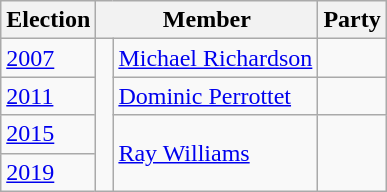<table class="wikitable">
<tr>
<th>Election</th>
<th colspan="2">Member</th>
<th>Party</th>
</tr>
<tr>
<td><a href='#'>2007</a></td>
<td rowspan="4" > </td>
<td><a href='#'>Michael Richardson</a></td>
<td></td>
</tr>
<tr>
<td><a href='#'>2011</a></td>
<td><a href='#'>Dominic Perrottet</a></td>
<td></td>
</tr>
<tr>
<td><a href='#'>2015</a></td>
<td rowspan="2"><a href='#'>Ray Williams</a></td>
<td rowspan="2"></td>
</tr>
<tr>
<td><a href='#'>2019</a></td>
</tr>
</table>
